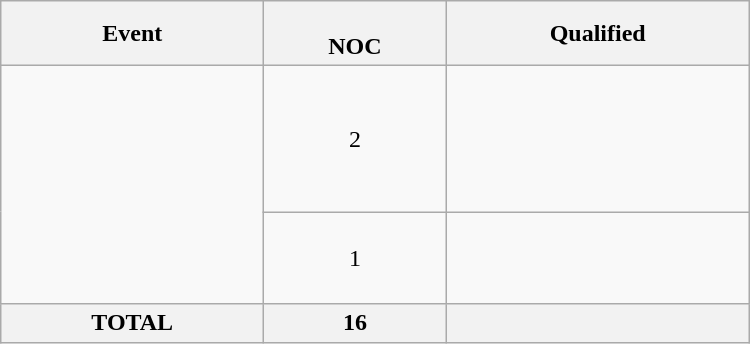<table class="wikitable" width=500>
<tr>
<th>Event</th>
<th><br>NOC</th>
<th>Qualified</th>
</tr>
<tr>
<td rowspan="2"></td>
<td align="center">2</td>
<td><br><br><br><br><br></td>
</tr>
<tr>
<td align="center">1</td>
<td><br><br><br></td>
</tr>
<tr>
<th colspan="1">TOTAL</th>
<th>16</th>
<th></th>
</tr>
</table>
